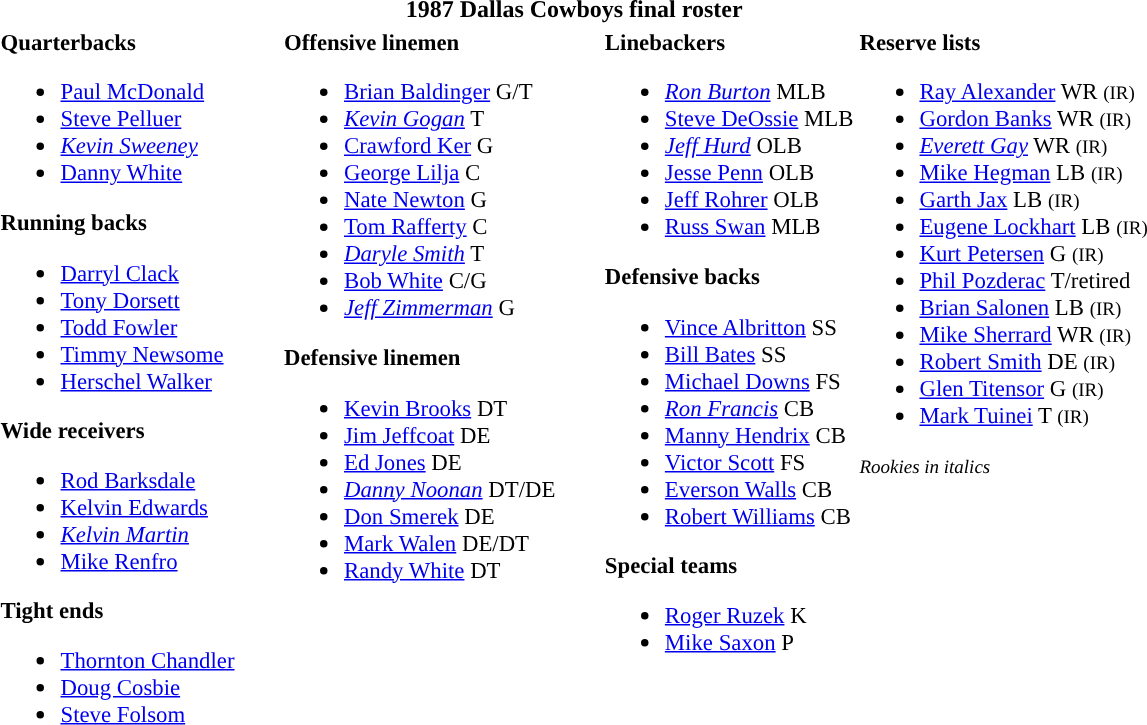<table class="toccolours" style="text-align: left;">
<tr>
<th colspan="7" style="text-align:center; ">1987 Dallas Cowboys final roster</th>
</tr>
<tr>
<td style="font-size: 95%;" valign="top"><strong>Quarterbacks</strong><br><ul><li> <a href='#'>Paul McDonald</a></li><li> <a href='#'>Steve Pelluer</a></li><li> <em><a href='#'>Kevin Sweeney</a></em></li><li> <a href='#'>Danny White</a></li></ul><strong>Running backs</strong><ul><li> <a href='#'>Darryl Clack</a></li><li> <a href='#'>Tony Dorsett</a></li><li> <a href='#'>Todd Fowler</a></li><li> <a href='#'>Timmy Newsome</a></li><li> <a href='#'>Herschel Walker</a></li></ul><strong>Wide receivers</strong><ul><li> <a href='#'>Rod Barksdale</a></li><li> <a href='#'>Kelvin Edwards</a></li><li> <em><a href='#'>Kelvin Martin</a></em></li><li> <a href='#'>Mike Renfro</a></li></ul><strong>Tight ends</strong><ul><li> <a href='#'>Thornton Chandler</a></li><li> <a href='#'>Doug Cosbie</a></li><li> <a href='#'>Steve Folsom</a></li></ul></td>
<td style="width: 25px;"></td>
<td style="font-size: 95%;" valign="top"><strong>Offensive linemen</strong><br><ul><li> <a href='#'>Brian Baldinger</a> G/T</li><li> <em><a href='#'>Kevin Gogan</a></em> T</li><li> <a href='#'>Crawford Ker</a> G</li><li> <a href='#'>George Lilja</a> C</li><li> <a href='#'>Nate Newton</a> G</li><li> <a href='#'>Tom Rafferty</a> C</li><li> <em><a href='#'>Daryle Smith</a></em> T</li><li> <a href='#'>Bob White</a> C/G</li><li> <em><a href='#'>Jeff Zimmerman</a></em> G</li></ul><strong>Defensive linemen</strong><ul><li> <a href='#'>Kevin Brooks</a> DT</li><li> <a href='#'>Jim Jeffcoat</a> DE</li><li> <a href='#'>Ed Jones</a> DE</li><li> <em><a href='#'>Danny Noonan</a></em> DT/DE</li><li> <a href='#'>Don Smerek</a> DE</li><li> <a href='#'>Mark Walen</a> DE/DT</li><li> <a href='#'>Randy White</a> DT</li></ul></td>
<td style="width: 25px;"></td>
<td style="font-size: 95%;" valign="top"><strong>Linebackers</strong><br><ul><li> <em><a href='#'>Ron Burton</a></em> MLB</li><li> <a href='#'>Steve DeOssie</a> MLB</li><li> <em><a href='#'>Jeff Hurd</a></em> OLB</li><li> <a href='#'>Jesse Penn</a> OLB</li><li> <a href='#'>Jeff Rohrer</a> OLB</li><li> <a href='#'>Russ Swan</a> MLB</li></ul><strong>Defensive backs</strong><ul><li> <a href='#'>Vince Albritton</a> SS</li><li> <a href='#'>Bill Bates</a> SS</li><li> <a href='#'>Michael Downs</a> FS</li><li> <em><a href='#'>Ron Francis</a></em> CB</li><li> <a href='#'>Manny Hendrix</a> CB</li><li> <a href='#'>Victor Scott</a> FS</li><li> <a href='#'>Everson Walls</a> CB</li><li> <a href='#'>Robert Williams</a> CB</li></ul><strong>Special teams</strong><ul><li> <a href='#'>Roger Ruzek</a> K</li><li> <a href='#'>Mike Saxon</a> P</li></ul></td>
<td style="font-size: 95%;" valign="top"><strong>Reserve lists</strong><br><ul><li> <a href='#'>Ray Alexander</a> WR <small>(IR)</small> </li><li> <a href='#'>Gordon Banks</a> WR <small>(IR)</small> </li><li> <em><a href='#'>Everett Gay</a></em>  WR <small>(IR)</small> </li><li> <a href='#'>Mike Hegman</a> LB <small>(IR)</small> </li><li> <a href='#'>Garth Jax</a> LB <small>(IR)</small> </li><li> <a href='#'>Eugene Lockhart</a> LB <small>(IR)</small> </li><li> <a href='#'>Kurt Petersen</a> G <small>(IR)</small> </li><li> <a href='#'>Phil Pozderac</a> T/retired</li><li> <a href='#'>Brian Salonen</a> LB <small>(IR)</small> </li><li> <a href='#'>Mike Sherrard</a> WR <small>(IR)</small> </li><li> <a href='#'>Robert Smith</a> DE <small>(IR)</small> </li><li> <a href='#'>Glen Titensor</a> G <small>(IR)</small> </li><li> <a href='#'>Mark Tuinei</a> T <small>(IR)</small> </li></ul><small><em>Rookies in italics</em></small><br></td>
</tr>
<tr>
</tr>
</table>
